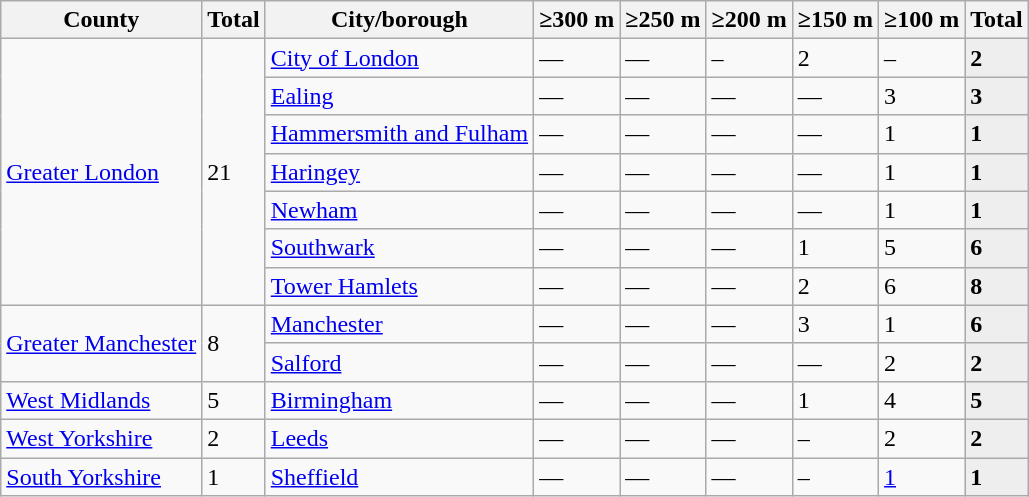<table class="wikitable sortable">
<tr>
<th class="unsortable">County</th>
<th data-sort-type=number>Total</th>
<th class="unsortable">City/borough</th>
<th data-sort-type=number>≥300 m</th>
<th data-sort-type=number>≥250 m</th>
<th data-sort-type=number>≥200 m</th>
<th data-sort-type=number>≥150 m</th>
<th data-sort-type=number>≥100 m</th>
<th data-sort-type=number>Total</th>
</tr>
<tr>
<td rowspan="7"> <a href='#'>Greater London</a></td>
<td rowspan="7">21</td>
<td><a href='#'>City of London</a></td>
<td>—</td>
<td>—</td>
<td>–</td>
<td>2</td>
<td>–</td>
<td style="text-align:left; background:#eee;"><strong>2</strong></td>
</tr>
<tr>
<td><a href='#'>Ealing</a></td>
<td>—</td>
<td>—</td>
<td>—</td>
<td>—</td>
<td>3</td>
<td style="text-align:left; background:#eee;"><strong>3</strong></td>
</tr>
<tr>
<td><a href='#'>Hammersmith and Fulham</a></td>
<td>—</td>
<td>—</td>
<td>—</td>
<td>—</td>
<td>1</td>
<td style="text-align:left; background:#eee;"><strong>1</strong></td>
</tr>
<tr>
<td><a href='#'>Haringey</a></td>
<td>—</td>
<td>—</td>
<td>—</td>
<td>—</td>
<td>1</td>
<td style="text-align:left; background:#eee;"><strong>1</strong></td>
</tr>
<tr>
<td><a href='#'>Newham</a></td>
<td>—</td>
<td>—</td>
<td>—</td>
<td>—</td>
<td>1</td>
<td style="text-align:left; background:#eee;"><strong>1</strong></td>
</tr>
<tr>
<td><a href='#'>Southwark</a></td>
<td>—</td>
<td>—</td>
<td>—</td>
<td>1</td>
<td>5</td>
<td style="text-align:left; background:#eee;"><strong>6</strong></td>
</tr>
<tr>
<td><a href='#'>Tower Hamlets</a></td>
<td>—</td>
<td>—</td>
<td>—</td>
<td>2</td>
<td>6</td>
<td style="text-align:left; background:#eee;"><strong>8</strong></td>
</tr>
<tr>
<td rowspan="2"> <a href='#'>Greater Manchester</a></td>
<td rowspan="2">8</td>
<td><a href='#'>Manchester</a></td>
<td>—</td>
<td>—</td>
<td>—</td>
<td>3</td>
<td>1</td>
<td style="text-align:left; background:#eee;"><strong>6</strong></td>
</tr>
<tr>
<td><a href='#'>Salford</a></td>
<td>—</td>
<td>—</td>
<td>—</td>
<td>—</td>
<td>2</td>
<td style="text-align:left; background:#eee;"><strong>2</strong></td>
</tr>
<tr>
<td> <a href='#'>West Midlands</a></td>
<td>5</td>
<td><a href='#'>Birmingham</a></td>
<td>—</td>
<td>—</td>
<td>—</td>
<td>1</td>
<td>4</td>
<td style="text-align:left; background:#eee;"><strong>5</strong></td>
</tr>
<tr>
<td> <a href='#'>West Yorkshire</a></td>
<td>2</td>
<td><a href='#'>Leeds</a></td>
<td>—</td>
<td>—</td>
<td>—</td>
<td>–</td>
<td>2</td>
<td style="text-align:left; background:#eee;"><strong>2</strong></td>
</tr>
<tr>
<td> <a href='#'>South Yorkshire</a></td>
<td>1</td>
<td><a href='#'>Sheffield</a></td>
<td>—</td>
<td>—</td>
<td>—</td>
<td>–</td>
<td><a href='#'>1</a></td>
<td style="text-align:left; background:#eee;"><strong>1</strong></td>
</tr>
</table>
